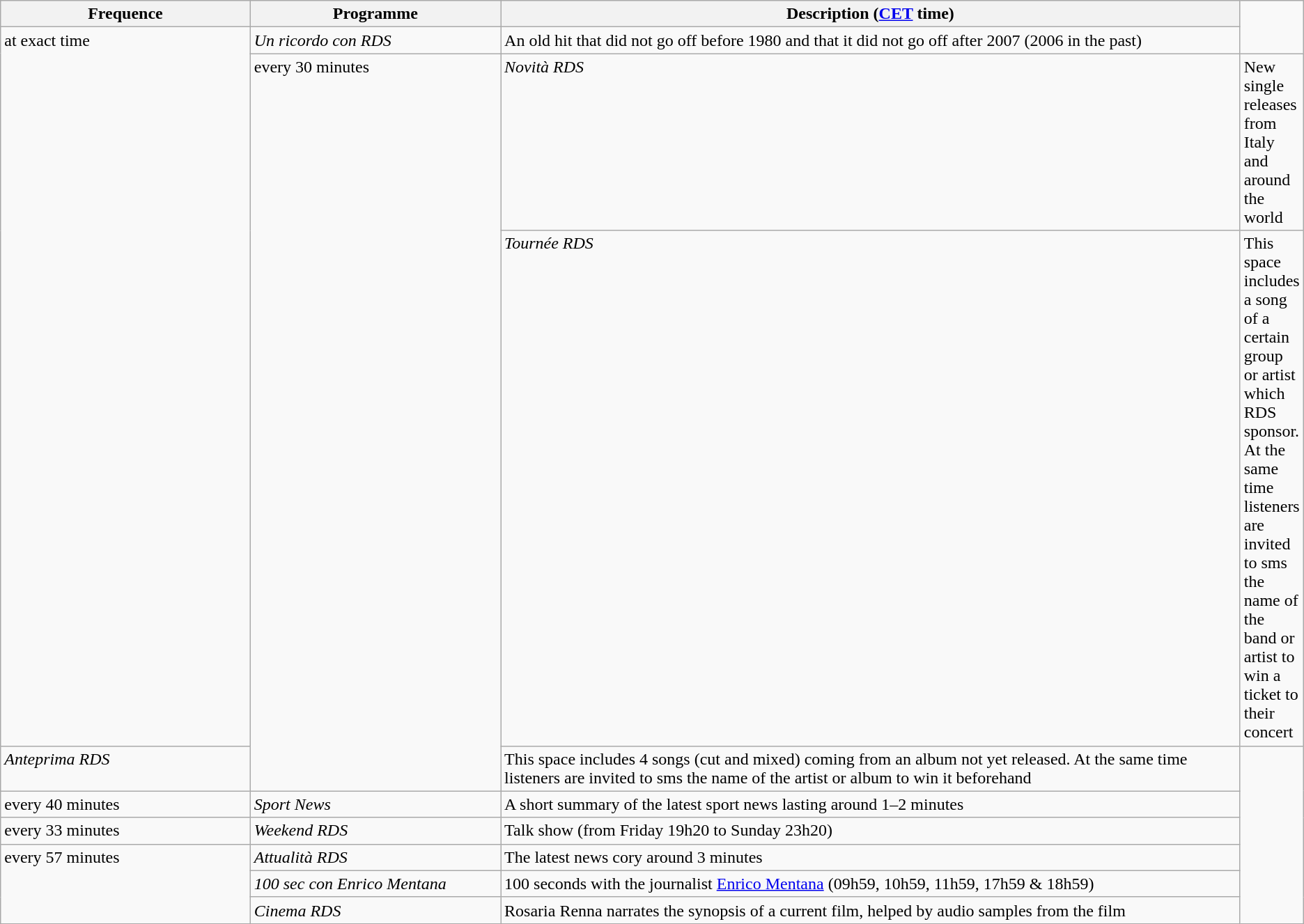<table class="wikitable">
<tr class="#A00000">
<th width="20%">Frequence</th>
<th width="20%">Programme</th>
<th width="60%">Description (<a href='#'>CET</a> time)</th>
</tr>
<tr ---->
<td rowspan="3" valign="top">at exact time</td>
<td valign="top"><em>Un ricordo con RDS</em></td>
<td valign="top">An old hit that did not go off before 1980 and that it did not go off after 2007 (2006 in the past)</td>
</tr>
<tr ---->
<td rowspan="3" valign="top">every 30 minutes</td>
<td valign="top"><em>Novità RDS</em></td>
<td valign="top">New single releases from Italy and around the world</td>
</tr>
<tr ---->
<td valign="top"><em>Tournée RDS</em></td>
<td valign="top">This space includes a song of a certain group or artist which RDS sponsor. At the same time listeners are invited to sms the name of the band or artist to win a ticket to their concert</td>
</tr>
<tr ---->
<td valign="top"><em>Anteprima RDS</em></td>
<td valign="top">This space includes 4 songs (cut and mixed) coming from an album not yet released. At the same time listeners are invited to sms the name of the artist or album to win it beforehand</td>
</tr>
<tr ---->
<td valign="top">every 40 minutes</td>
<td valign="top"><em>Sport News</em></td>
<td valign="top">A short summary of the latest sport news lasting around 1–2 minutes</td>
</tr>
<tr ---->
<td rowspan ="1" valign ="top">every 33 minutes</td>
<td valign="top"><em>Weekend RDS</em></td>
<td valign="top">Talk show  (from Friday 19h20 to Sunday 23h20)</td>
</tr>
<tr ---->
<td rowspan ="3" valign ="top">every 57 minutes</td>
<td valign="top"><em>Attualità RDS</em></td>
<td valign="top">The latest news cory around 3 minutes</td>
</tr>
<tr ---->
<td valign="top"><em>100 sec con Enrico Mentana</em></td>
<td valign="top">100 seconds with the journalist <a href='#'>Enrico Mentana</a> (09h59, 10h59, 11h59, 17h59 & 18h59)</td>
</tr>
<tr ---->
<td valign="top"><em>Cinema RDS</em></td>
<td valign="top">Rosaria Renna narrates the synopsis of a current film, helped by audio samples from the film</td>
</tr>
</table>
